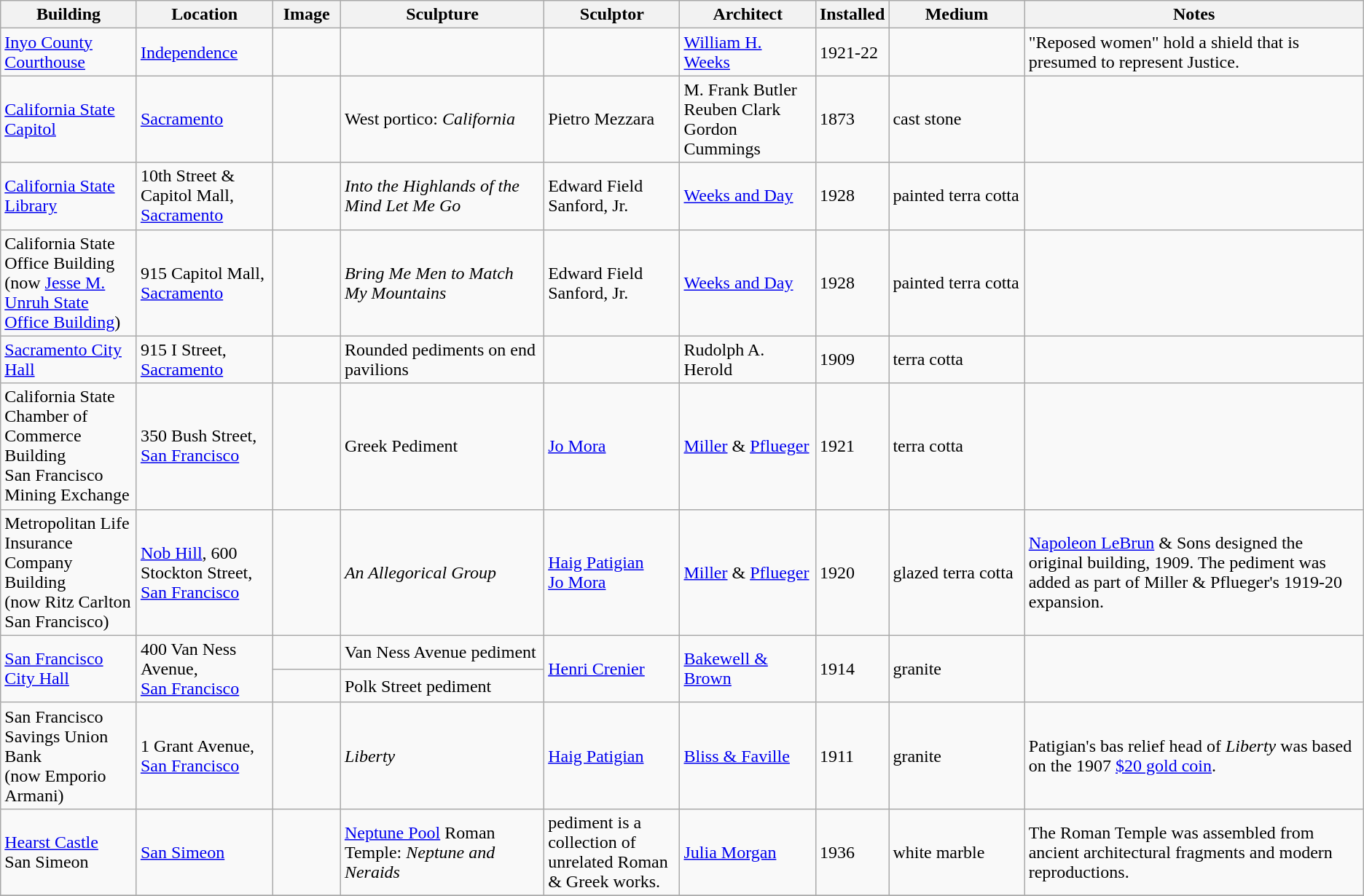<table class="wikitable sortable">
<tr>
<th width="10%">Building</th>
<th width="10%">Location</th>
<th width="5%">Image</th>
<th width="15%">Sculpture</th>
<th width="10%">Sculptor</th>
<th width="10%">Architect</th>
<th width="5%">Installed</th>
<th width="10%">Medium</th>
<th width="25%">Notes</th>
</tr>
<tr>
<td><a href='#'>Inyo County Courthouse</a></td>
<td><a href='#'>Independence</a><br></td>
<td></td>
<td></td>
<td></td>
<td><a href='#'>William H. Weeks</a></td>
<td>1921-22</td>
<td></td>
<td>"Reposed women" hold a shield that is presumed to represent Justice.</td>
</tr>
<tr>
<td><a href='#'>California State Capitol</a></td>
<td><a href='#'>Sacramento</a></td>
<td></td>
<td>West portico: <em>California</em></td>
<td>Pietro Mezzara</td>
<td>M. Frank Butler<br>Reuben Clark<br>Gordon Cummings</td>
<td>1873</td>
<td>cast stone</td>
<td></td>
</tr>
<tr>
<td><a href='#'>California State Library</a></td>
<td>10th Street & Capitol Mall,<br><a href='#'>Sacramento</a></td>
<td></td>
<td><em>Into the Highlands of the Mind Let Me Go</em></td>
<td>Edward Field Sanford, Jr.</td>
<td><a href='#'>Weeks and Day</a></td>
<td>1928</td>
<td>painted terra cotta</td>
<td></td>
</tr>
<tr>
<td>California State Office Building<br>(now <a href='#'>Jesse M. Unruh State Office Building</a>)</td>
<td>915 Capitol Mall,<br><a href='#'>Sacramento</a></td>
<td></td>
<td><em>Bring Me Men to Match My Mountains</em></td>
<td>Edward Field Sanford, Jr.</td>
<td><a href='#'>Weeks and Day</a></td>
<td>1928</td>
<td>painted terra cotta</td>
<td></td>
</tr>
<tr>
<td><a href='#'>Sacramento City Hall</a></td>
<td>915 I Street,<br><a href='#'>Sacramento</a></td>
<td></td>
<td>Rounded pediments on end pavilions</td>
<td></td>
<td>Rudolph A. Herold</td>
<td>1909</td>
<td>terra cotta</td>
<td></td>
</tr>
<tr>
<td>California State Chamber of Commerce Building<br>San Francisco Mining Exchange</td>
<td>350 Bush Street,<br><a href='#'>San Francisco</a></td>
<td></td>
<td>Greek Pediment</td>
<td><a href='#'>Jo Mora</a></td>
<td><a href='#'>Miller</a> & <a href='#'>Pflueger</a></td>
<td>1921</td>
<td>terra cotta</td>
<td></td>
</tr>
<tr>
<td>Metropolitan Life Insurance Company Building<br>(now Ritz Carlton San Francisco)</td>
<td><a href='#'>Nob Hill</a>, 600 Stockton Street,<br><a href='#'>San Francisco</a></td>
<td></td>
<td><em>An Allegorical Group</em></td>
<td><a href='#'>Haig Patigian</a><br><a href='#'>Jo Mora</a></td>
<td><a href='#'>Miller</a> & <a href='#'>Pflueger</a></td>
<td>1920</td>
<td>glazed terra cotta</td>
<td><a href='#'>Napoleon LeBrun</a> & Sons designed the original building, 1909. The pediment was added as part of Miller & Pflueger's 1919-20 expansion.</td>
</tr>
<tr>
<td rowspan="2"><a href='#'>San Francisco City Hall</a></td>
<td rowspan="2">400 Van Ness Avenue,<br><a href='#'>San Francisco</a></td>
<td></td>
<td>Van Ness Avenue pediment</td>
<td rowspan="2"><a href='#'>Henri Crenier</a></td>
<td rowspan="2"><a href='#'>Bakewell & Brown</a></td>
<td rowspan="2">1914</td>
<td rowspan="2">granite</td>
<td rowspan="2"></td>
</tr>
<tr>
<td></td>
<td>Polk Street pediment</td>
</tr>
<tr>
<td>San Francisco Savings Union Bank<br>(now Emporio Armani)</td>
<td>1 Grant Avenue,<br><a href='#'>San Francisco</a></td>
<td></td>
<td><em>Liberty</em></td>
<td><a href='#'>Haig Patigian</a></td>
<td><a href='#'>Bliss & Faville</a></td>
<td>1911</td>
<td>granite</td>
<td>Patigian's bas relief head of <em>Liberty</em> was based on the 1907 <a href='#'>$20 gold coin</a>.</td>
</tr>
<tr>
<td><a href='#'>Hearst Castle</a><br>San Simeon</td>
<td><a href='#'>San Simeon</a></td>
<td></td>
<td><a href='#'>Neptune Pool</a> Roman Temple: <em>Neptune and Neraids</em></td>
<td>pediment is a collection of unrelated Roman & Greek works.</td>
<td><a href='#'>Julia Morgan</a></td>
<td>1936</td>
<td>white marble</td>
<td>The Roman Temple was assembled from ancient architectural fragments and modern reproductions.</td>
</tr>
<tr>
</tr>
</table>
